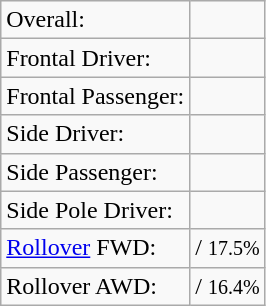<table class="wikitable">
<tr>
<td>Overall:</td>
<td></td>
</tr>
<tr>
<td>Frontal Driver:</td>
<td></td>
</tr>
<tr>
<td>Frontal Passenger:</td>
<td></td>
</tr>
<tr>
<td>Side Driver:</td>
<td></td>
</tr>
<tr>
<td>Side Passenger:</td>
<td></td>
</tr>
<tr>
<td>Side Pole Driver:</td>
<td></td>
</tr>
<tr>
<td><a href='#'>Rollover</a> FWD:</td>
<td> / <small>17.5%</small></td>
</tr>
<tr>
<td>Rollover AWD:</td>
<td> / <small>16.4%</small></td>
</tr>
</table>
